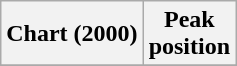<table class="wikitable sortable">
<tr>
<th>Chart (2000)</th>
<th>Peak<br>position</th>
</tr>
<tr>
</tr>
</table>
